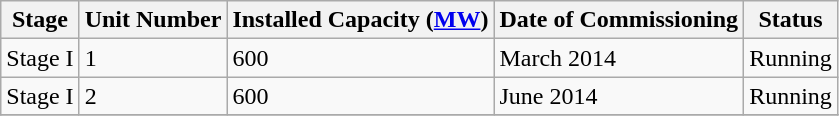<table class="sortable wikitable">
<tr>
<th>Stage</th>
<th>Unit Number</th>
<th>Installed Capacity (<a href='#'>MW</a>)</th>
<th>Date of Commissioning</th>
<th>Status</th>
</tr>
<tr>
<td>Stage I</td>
<td>1</td>
<td>600</td>
<td>March 2014</td>
<td>Running</td>
</tr>
<tr>
<td>Stage I</td>
<td>2</td>
<td>600</td>
<td>June 2014</td>
<td>Running</td>
</tr>
<tr>
</tr>
</table>
